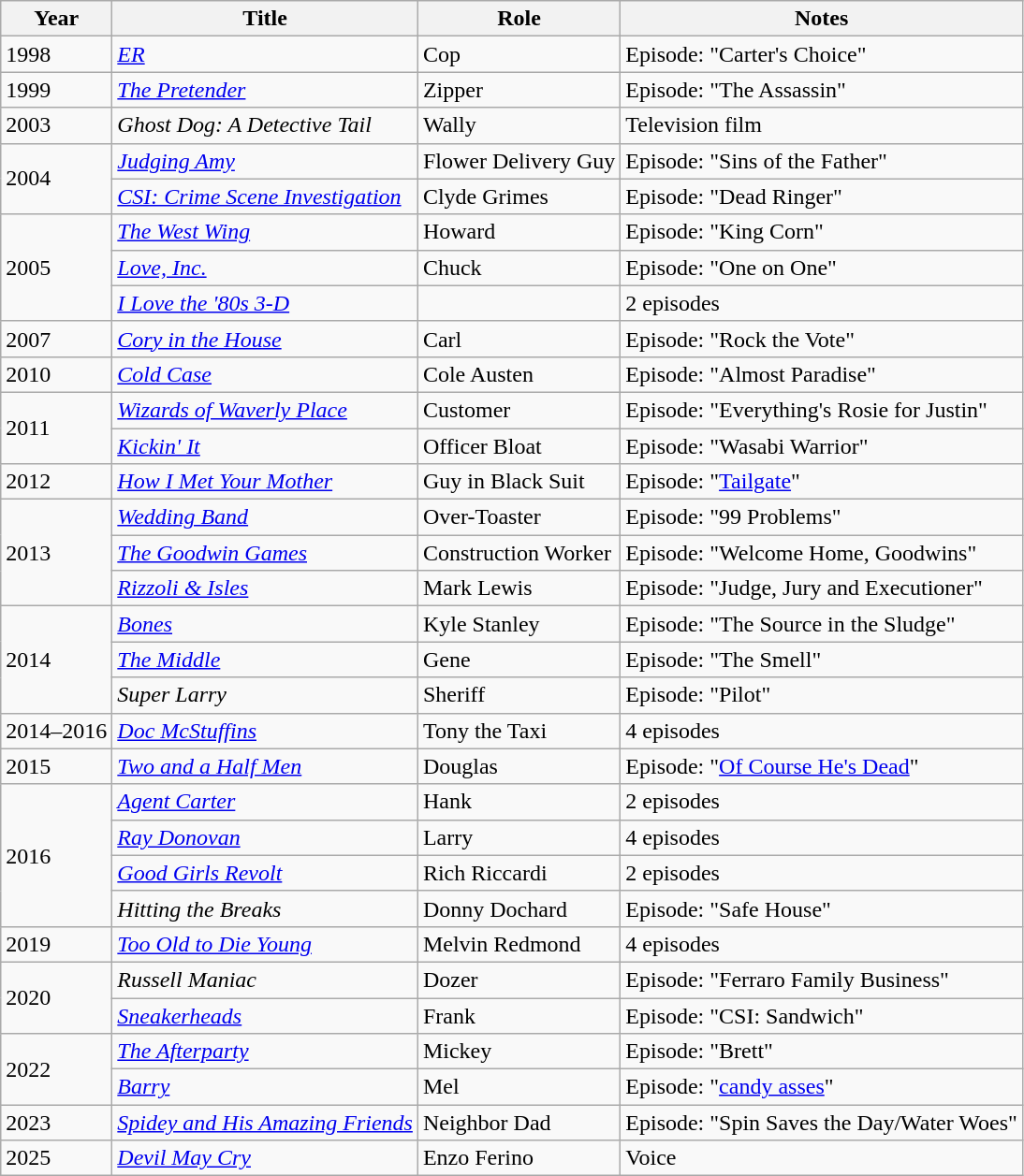<table class="wikitable sortable">
<tr>
<th>Year</th>
<th>Title</th>
<th>Role</th>
<th>Notes</th>
</tr>
<tr>
<td>1998</td>
<td><a href='#'><em>ER</em></a></td>
<td>Cop</td>
<td>Episode: "Carter's Choice"</td>
</tr>
<tr>
<td>1999</td>
<td><a href='#'><em>The Pretender</em></a></td>
<td>Zipper</td>
<td>Episode: "The Assassin"</td>
</tr>
<tr>
<td>2003</td>
<td><em>Ghost Dog: A Detective Tail</em></td>
<td>Wally</td>
<td>Television film</td>
</tr>
<tr>
<td rowspan=2>2004</td>
<td><em><a href='#'>Judging Amy</a></em></td>
<td>Flower Delivery Guy</td>
<td>Episode: "Sins of the Father"</td>
</tr>
<tr>
<td><em><a href='#'>CSI: Crime Scene Investigation</a></em></td>
<td>Clyde Grimes</td>
<td>Episode: "Dead Ringer"</td>
</tr>
<tr>
<td rowspan=3>2005</td>
<td><em><a href='#'>The West Wing</a></em></td>
<td>Howard</td>
<td>Episode: "King Corn"</td>
</tr>
<tr>
<td><a href='#'><em>Love, Inc.</em></a></td>
<td>Chuck</td>
<td>Episode: "One on One"</td>
</tr>
<tr>
<td><em><a href='#'>I Love the '80s 3-D</a></em></td>
<td></td>
<td>2 episodes</td>
</tr>
<tr>
<td>2007</td>
<td><em><a href='#'>Cory in the House</a></em></td>
<td>Carl</td>
<td>Episode: "Rock the Vote"</td>
</tr>
<tr>
<td>2010</td>
<td><em><a href='#'>Cold Case</a></em></td>
<td>Cole Austen</td>
<td>Episode: "Almost Paradise"</td>
</tr>
<tr>
<td rowspan=2>2011</td>
<td><em><a href='#'>Wizards of Waverly Place</a></em></td>
<td>Customer</td>
<td>Episode: "Everything's Rosie for Justin"</td>
</tr>
<tr>
<td><em><a href='#'>Kickin' It</a></em></td>
<td>Officer Bloat</td>
<td>Episode: "Wasabi Warrior"</td>
</tr>
<tr>
<td>2012</td>
<td><em><a href='#'>How I Met Your Mother</a></em></td>
<td>Guy in Black Suit</td>
<td>Episode: "<a href='#'>Tailgate</a>"</td>
</tr>
<tr>
<td rowspan=3>2013</td>
<td><em><a href='#'>Wedding Band</a></em></td>
<td>Over-Toaster</td>
<td>Episode: "99 Problems"</td>
</tr>
<tr>
<td><em><a href='#'>The Goodwin Games</a></em></td>
<td>Construction Worker</td>
<td>Episode: "Welcome Home, Goodwins"</td>
</tr>
<tr>
<td><em><a href='#'>Rizzoli & Isles</a></em></td>
<td>Mark Lewis</td>
<td>Episode: "Judge, Jury and Executioner"</td>
</tr>
<tr>
<td rowspan=3>2014</td>
<td><a href='#'><em>Bones</em></a></td>
<td>Kyle Stanley</td>
<td>Episode: "The Source in the Sludge"</td>
</tr>
<tr>
<td><a href='#'><em>The Middle</em></a></td>
<td>Gene</td>
<td>Episode: "The Smell"</td>
</tr>
<tr>
<td><em>Super Larry</em></td>
<td>Sheriff</td>
<td>Episode: "Pilot"</td>
</tr>
<tr>
<td>2014–2016</td>
<td><em><a href='#'>Doc McStuffins</a></em></td>
<td>Tony the Taxi</td>
<td>4 episodes</td>
</tr>
<tr>
<td>2015</td>
<td><em><a href='#'>Two and a Half Men</a></em></td>
<td>Douglas</td>
<td>Episode: "<a href='#'>Of Course He's Dead</a>"</td>
</tr>
<tr>
<td rowspan=4>2016</td>
<td><a href='#'><em>Agent Carter</em></a></td>
<td>Hank</td>
<td>2 episodes</td>
</tr>
<tr>
<td><em><a href='#'>Ray Donovan</a></em></td>
<td>Larry</td>
<td>4 episodes</td>
</tr>
<tr>
<td><em><a href='#'>Good Girls Revolt</a></em></td>
<td>Rich Riccardi</td>
<td>2 episodes</td>
</tr>
<tr>
<td><em>Hitting the Breaks</em></td>
<td>Donny Dochard</td>
<td>Episode: "Safe House"</td>
</tr>
<tr>
<td>2019</td>
<td><em><a href='#'>Too Old to Die Young</a></em></td>
<td>Melvin Redmond</td>
<td>4 episodes</td>
</tr>
<tr>
<td rowspan=2>2020</td>
<td><em>Russell Maniac</em></td>
<td>Dozer</td>
<td>Episode: "Ferraro Family Business"</td>
</tr>
<tr>
<td><a href='#'><em>Sneakerheads</em></a></td>
<td>Frank</td>
<td>Episode: "CSI: Sandwich"</td>
</tr>
<tr>
<td rowspan=2>2022</td>
<td><a href='#'><em>The Afterparty</em></a></td>
<td>Mickey</td>
<td>Episode: "Brett"</td>
</tr>
<tr>
<td><a href='#'><em>Barry</em></a></td>
<td>Mel</td>
<td>Episode: "<a href='#'>candy asses</a>"</td>
</tr>
<tr>
<td>2023</td>
<td><em><a href='#'>Spidey and His Amazing Friends</a></em></td>
<td>Neighbor Dad</td>
<td>Episode: "Spin Saves the Day/Water Woes"</td>
</tr>
<tr>
<td>2025</td>
<td><em><a href='#'>Devil May Cry</a></em></td>
<td>Enzo Ferino</td>
<td>Voice</td>
</tr>
</table>
